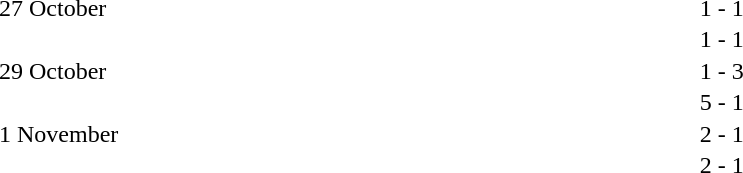<table cellspacing=1 width=85%>
<tr>
<th width=15%></th>
<th width=25%></th>
<th width=10%></th>
<th width=25%></th>
<th width=25%></th>
</tr>
<tr>
<td>27 October</td>
<td align=right></td>
<td align=center>1 - 1</td>
<td></td>
</tr>
<tr>
<td></td>
<td align=right></td>
<td align=center>1 - 1</td>
<td></td>
</tr>
<tr>
<td>29 October</td>
<td align=right></td>
<td align=center>1 - 3</td>
<td></td>
</tr>
<tr>
<td></td>
<td align=right></td>
<td align=center>5 - 1</td>
<td></td>
</tr>
<tr>
<td>1 November</td>
<td align=right></td>
<td align=center>2 - 1</td>
<td></td>
</tr>
<tr>
<td></td>
<td align=right></td>
<td align=center>2 - 1</td>
<td></td>
</tr>
</table>
